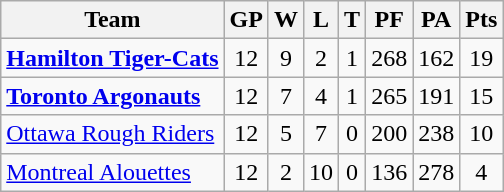<table class="wikitable">
<tr>
<th>Team</th>
<th>GP</th>
<th>W</th>
<th>L</th>
<th>T</th>
<th>PF</th>
<th>PA</th>
<th>Pts</th>
</tr>
<tr align="center">
<td align="left"><strong><a href='#'>Hamilton Tiger-Cats</a></strong></td>
<td>12</td>
<td>9</td>
<td>2</td>
<td>1</td>
<td>268</td>
<td>162</td>
<td>19</td>
</tr>
<tr align="center">
<td align="left"><strong><a href='#'>Toronto Argonauts</a></strong></td>
<td>12</td>
<td>7</td>
<td>4</td>
<td>1</td>
<td>265</td>
<td>191</td>
<td>15</td>
</tr>
<tr align="center">
<td align="left"><a href='#'>Ottawa Rough Riders</a></td>
<td>12</td>
<td>5</td>
<td>7</td>
<td>0</td>
<td>200</td>
<td>238</td>
<td>10</td>
</tr>
<tr align="center">
<td align="left"><a href='#'>Montreal Alouettes</a></td>
<td>12</td>
<td>2</td>
<td>10</td>
<td>0</td>
<td>136</td>
<td>278</td>
<td>4</td>
</tr>
</table>
